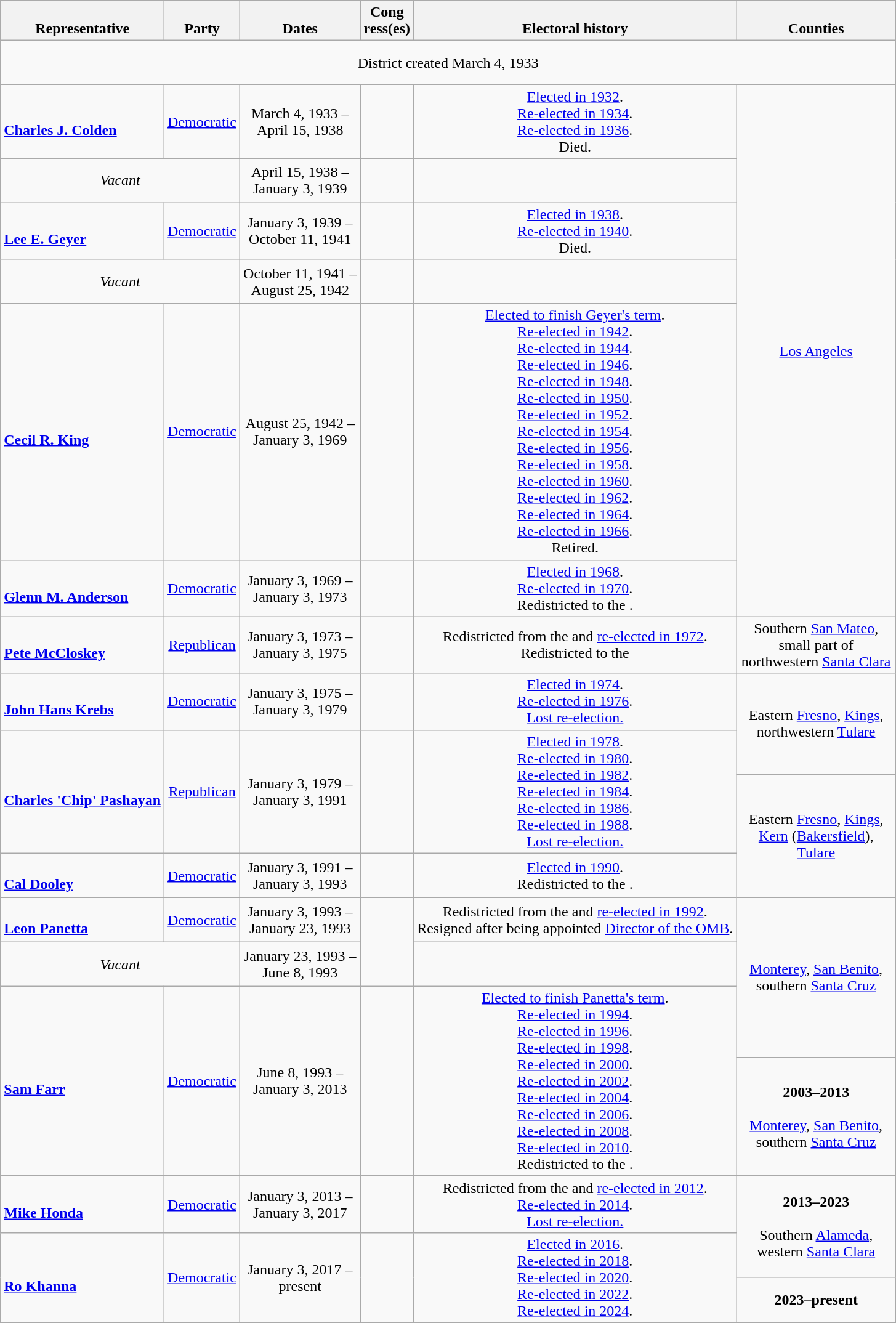<table class=wikitable style="text-align:center">
<tr valign=bottom>
<th>Representative</th>
<th>Party</th>
<th>Dates</th>
<th>Cong<br>ress(es)</th>
<th>Electoral history</th>
<th width=165px>Counties</th>
</tr>
<tr style="height:3em">
<td colspan=6>District created March 4, 1933</td>
</tr>
<tr style="height:3em">
<td align=left> <br> <strong><a href='#'>Charles J. Colden</a></strong><br></td>
<td><a href='#'>Democratic</a></td>
<td nowrap>March 4, 1933 –<br>April 15, 1938</td>
<td></td>
<td><a href='#'>Elected in 1932</a>.<br><a href='#'>Re-elected in 1934</a>.<br><a href='#'>Re-elected in 1936</a>.<br>Died.</td>
<td rowspan=6><a href='#'>Los Angeles</a></td>
</tr>
<tr style="height:3em">
<td colspan=2><em>Vacant</em></td>
<td nowrap>April 15, 1938 –<br>January 3, 1939</td>
<td></td>
</tr>
<tr style="height:3em">
<td align=left><br><strong><a href='#'>Lee E. Geyer</a></strong><br></td>
<td><a href='#'>Democratic</a></td>
<td nowrap>January 3, 1939 –<br>October 11, 1941</td>
<td></td>
<td><a href='#'>Elected in 1938</a>.<br><a href='#'>Re-elected in 1940</a>.<br>Died.</td>
</tr>
<tr style="height:3em">
<td colspan=2><em>Vacant</em></td>
<td nowrap>October 11, 1941 –<br>August 25, 1942</td>
<td></td>
</tr>
<tr style="height:3em">
<td align=left><br><strong><a href='#'>Cecil R. King</a></strong><br></td>
<td><a href='#'>Democratic</a></td>
<td nowrap>August 25, 1942 –<br>January 3, 1969</td>
<td></td>
<td><a href='#'>Elected to finish Geyer's term</a>.<br><a href='#'>Re-elected in 1942</a>.<br><a href='#'>Re-elected in 1944</a>.<br><a href='#'>Re-elected in 1946</a>.<br><a href='#'>Re-elected in 1948</a>.<br><a href='#'>Re-elected in 1950</a>.<br><a href='#'>Re-elected in 1952</a>.<br><a href='#'>Re-elected in 1954</a>.<br><a href='#'>Re-elected in 1956</a>.<br><a href='#'>Re-elected in 1958</a>.<br><a href='#'>Re-elected in 1960</a>.<br><a href='#'>Re-elected in 1962</a>.<br><a href='#'>Re-elected in 1964</a>.<br><a href='#'>Re-elected in 1966</a>.<br>Retired.</td>
</tr>
<tr style="height:3em">
<td align=left><br><strong><a href='#'>Glenn M. Anderson</a></strong><br></td>
<td><a href='#'>Democratic</a></td>
<td nowrap>January 3, 1969 –<br>January 3, 1973</td>
<td></td>
<td><a href='#'>Elected in 1968</a>.<br><a href='#'>Re-elected in 1970</a>.<br>Redistricted to the .</td>
</tr>
<tr style="height:3em">
<td align=left><br><strong><a href='#'>Pete McCloskey</a></strong><br></td>
<td><a href='#'>Republican</a></td>
<td nowrap>January 3, 1973 –<br>January 3, 1975</td>
<td></td>
<td>Redistricted from the  and <a href='#'>re-elected in 1972</a>.<br>Redistricted to the </td>
<td>Southern <a href='#'>San Mateo</a>, small part of northwestern <a href='#'>Santa Clara</a></td>
</tr>
<tr style="height:3em">
<td align=left><br><strong><a href='#'>John Hans Krebs</a></strong><br></td>
<td><a href='#'>Democratic</a></td>
<td nowrap>January 3, 1975 –<br>January 3, 1979</td>
<td></td>
<td><a href='#'>Elected in 1974</a>.<br><a href='#'>Re-elected in 1976</a>.<br><a href='#'>Lost re-election.</a></td>
<td rowspan=2>Eastern <a href='#'>Fresno</a>, <a href='#'>Kings</a>, northwestern <a href='#'>Tulare</a></td>
</tr>
<tr style="height:3em">
<td rowspan=2 align=left><br><strong><a href='#'>Charles 'Chip' Pashayan</a></strong><br></td>
<td rowspan=2 ><a href='#'>Republican</a></td>
<td nowrap rowspan=2>January 3, 1979 –<br>January 3, 1991</td>
<td rowspan=2></td>
<td rowspan=2><a href='#'>Elected in 1978</a>.<br><a href='#'>Re-elected in 1980</a>. <br> <a href='#'>Re-elected in 1982</a>.<br><a href='#'>Re-elected in 1984</a>.<br><a href='#'>Re-elected in 1986</a>.<br><a href='#'>Re-elected in 1988</a>.<br><a href='#'>Lost re-election.</a></td>
</tr>
<tr style="height:3em">
<td rowspan=2>Eastern <a href='#'>Fresno</a>, <a href='#'>Kings</a>, <a href='#'>Kern</a> (<a href='#'>Bakersfield</a>), <a href='#'>Tulare</a></td>
</tr>
<tr style="height:3em">
<td align=left><br><strong><a href='#'>Cal Dooley</a></strong><br></td>
<td><a href='#'>Democratic</a></td>
<td nowrap>January 3, 1991 –<br>January 3, 1993</td>
<td></td>
<td><a href='#'>Elected in 1990</a>.<br>Redistricted to the .</td>
</tr>
<tr style="height:3em">
<td align=left><br><strong><a href='#'>Leon Panetta</a></strong><br></td>
<td><a href='#'>Democratic</a></td>
<td nowrap>January 3, 1993 –<br>January 23, 1993</td>
<td rowspan=2></td>
<td>Redistricted from the  and <a href='#'>re-elected in 1992</a>.<br>Resigned after being appointed <a href='#'>Director of the OMB</a>.</td>
<td rowspan=3><a href='#'>Monterey</a>, <a href='#'>San Benito</a>, southern <a href='#'>Santa Cruz</a></td>
</tr>
<tr style="height:3em">
<td colspan=2><em>Vacant</em></td>
<td nowrap>January 23, 1993 –<br>June 8, 1993</td>
</tr>
<tr style="height:3em">
<td rowspan=2 align=left><br><strong><a href='#'>Sam Farr</a></strong><br></td>
<td rowspan=2 ><a href='#'>Democratic</a></td>
<td rowspan=2 nowrap>June 8, 1993 –<br>January 3, 2013</td>
<td rowspan=2></td>
<td rowspan=2><a href='#'>Elected to finish Panetta's term</a>.<br><a href='#'>Re-elected in 1994</a>.<br><a href='#'>Re-elected in 1996</a>.<br><a href='#'>Re-elected in 1998</a>.<br><a href='#'>Re-elected in 2000</a>.<br><a href='#'>Re-elected in 2002</a>.<br><a href='#'>Re-elected in 2004</a>.<br><a href='#'>Re-elected in 2006</a>.<br><a href='#'>Re-elected in 2008</a>.<br><a href='#'>Re-elected in 2010</a>.<br>Redistricted to the .</td>
</tr>
<tr style="height:3em">
<td><strong>2003–2013</strong><br><br><a href='#'>Monterey</a>, <a href='#'>San Benito</a>, southern <a href='#'>Santa Cruz</a></td>
</tr>
<tr style="height:3em">
<td align=left><br><strong><a href='#'>Mike Honda</a></strong><br></td>
<td><a href='#'>Democratic</a></td>
<td nowrap>January 3, 2013 –<br>January 3, 2017</td>
<td></td>
<td>Redistricted from the  and <a href='#'>re-elected in 2012</a>.<br><a href='#'>Re-elected in 2014</a>.<br><a href='#'>Lost re-election.</a></td>
<td rowspan=2><strong>2013–2023</strong><br><br>Southern <a href='#'>Alameda</a>, western <a href='#'>Santa Clara</a></td>
</tr>
<tr style="height:3em">
<td rowspan=2 align=left><br><strong><a href='#'>Ro Khanna</a></strong><br></td>
<td rowspan=2 ><a href='#'>Democratic</a></td>
<td rowspan=2 nowrap>January 3, 2017 –<br>present</td>
<td rowspan=2></td>
<td rowspan=2><a href='#'>Elected in 2016</a>.<br><a href='#'>Re-elected in 2018</a>.<br><a href='#'>Re-elected in 2020</a>.<br><a href='#'>Re-elected in 2022</a>.<br><a href='#'>Re-elected in 2024</a>.</td>
</tr>
<tr style="height:3em">
<td><strong>2023–present</strong><br></td>
</tr>
</table>
